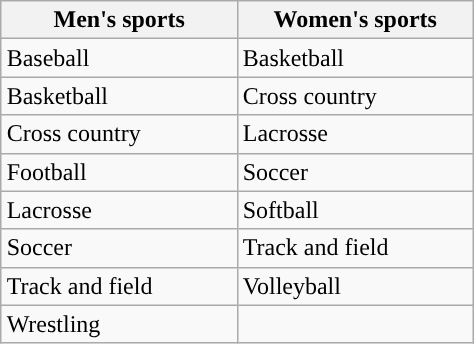<table class="wikitable"; style="float:right; clear:right; margin-left:15px">
<tr>
<th width=150px>Men's sports</th>
<th width=150px>Women's sports</th>
</tr>
<tr>
<td>Baseball</td>
<td>Basketball</td>
</tr>
<tr>
<td>Basketball</td>
<td>Cross country</td>
</tr>
<tr>
<td>Cross country</td>
<td>Lacrosse</td>
</tr>
<tr>
<td>Football</td>
<td>Soccer</td>
</tr>
<tr>
<td>Lacrosse</td>
<td>Softball</td>
</tr>
<tr>
<td>Soccer</td>
<td>Track and field</td>
</tr>
<tr>
<td>Track and field</td>
<td>Volleyball</td>
</tr>
<tr>
<td>Wrestling</td>
<td></td>
</tr>
</table>
